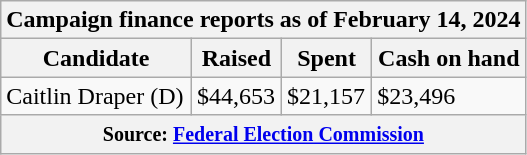<table class="wikitable sortable">
<tr>
<th colspan=4>Campaign finance reports as of February 14, 2024</th>
</tr>
<tr style="text-align:center;">
<th>Candidate</th>
<th>Raised</th>
<th>Spent</th>
<th>Cash on hand</th>
</tr>
<tr>
<td>Caitlin Draper (D)</td>
<td>$44,653</td>
<td>$21,157</td>
<td>$23,496</td>
</tr>
<tr>
<th colspan="4"><small>Source: <a href='#'>Federal Election Commission</a></small></th>
</tr>
</table>
